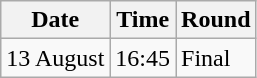<table class="wikitable">
<tr>
<th>Date</th>
<th>Time</th>
<th>Round</th>
</tr>
<tr>
<td>13 August</td>
<td>16:45</td>
<td>Final</td>
</tr>
</table>
